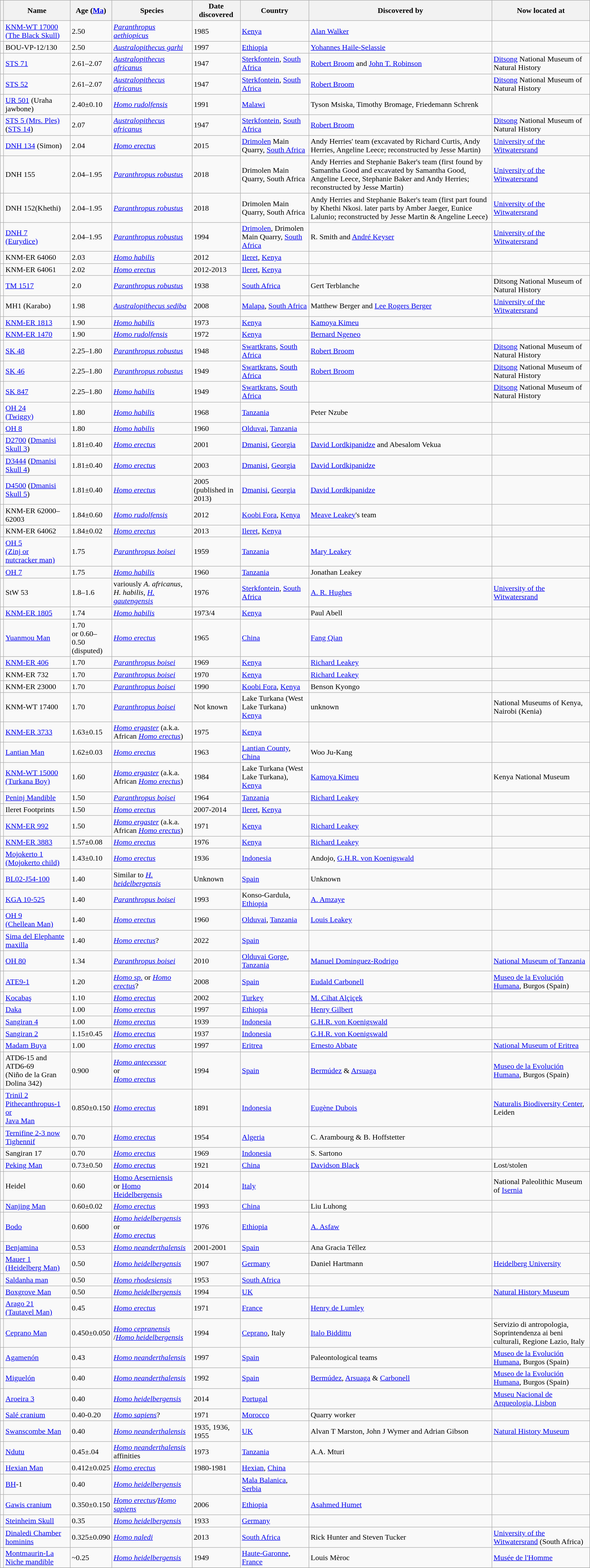<table class="wikitable sortable">
<tr style="background:#efefef;">
<th></th>
<th>Name</th>
<th>Age (<a href='#'>Ma</a>)</th>
<th>Species</th>
<th>Date<br>discovered</th>
<th>Country</th>
<th>Discovered by</th>
<th>Now located at</noinclude></th>
</tr>
<tr>
<td></td>
<td><a href='#'>KNM-WT 17000<br>(The Black Skull)</a></td>
<td>2.50</td>
<td><em><a href='#'>Paranthropus aethiopicus</a></em></td>
<td>1985</td>
<td><a href='#'>Kenya</a></td>
<td><a href='#'>Alan Walker</a></td>
<td></td>
</tr>
<tr>
<td></td>
<td>BOU-VP-12/130</td>
<td>2.50</td>
<td><em><a href='#'>Australopithecus garhi</a></em></td>
<td>1997</td>
<td><a href='#'>Ethiopia</a></td>
<td><a href='#'>Yohannes Haile-Selassie</a></td>
<td></td>
</tr>
<tr>
<td></td>
<td><a href='#'>STS 71</a></td>
<td>2.61–2.07</td>
<td><em><a href='#'>Australopithecus africanus</a></em></td>
<td>1947</td>
<td><a href='#'>Sterkfontein</a>, <a href='#'>South Africa</a></td>
<td><a href='#'>Robert Broom</a> and <a href='#'>John T. Robinson</a></td>
<td><a href='#'>Ditsong</a> National Museum of Natural History</td>
</tr>
<tr>
<td></td>
<td><a href='#'>STS 52</a></td>
<td>2.61–2.07</td>
<td><em><a href='#'>Australopithecus africanus</a></em></td>
<td>1947</td>
<td><a href='#'>Sterkfontein</a>, <a href='#'>South Africa</a></td>
<td><a href='#'>Robert Broom</a></td>
<td><a href='#'>Ditsong</a> National Museum of Natural History</td>
</tr>
<tr>
<td></td>
<td><a href='#'>UR 501</a> (Uraha jawbone)</td>
<td>2.40±0.10</td>
<td><em><a href='#'>Homo rudolfensis</a></em></td>
<td>1991</td>
<td><a href='#'>Malawi</a></td>
<td>Tyson Msiska, Timothy Bromage, Friedemann Schrenk</td>
<td></td>
</tr>
<tr>
<td></td>
<td><a href='#'>STS 5 (Mrs. Ples)</a> <br>(<a href='#'>STS 14</a>)</td>
<td>2.07</td>
<td><em><a href='#'>Australopithecus africanus</a></em></td>
<td>1947</td>
<td><a href='#'>Sterkfontein</a>, <a href='#'>South Africa</a></td>
<td><a href='#'>Robert Broom</a></td>
<td><a href='#'>Ditsong</a> National Museum of Natural History</td>
</tr>
<tr>
<td></td>
<td><a href='#'>DNH 134</a> (Simon)</td>
<td>2.04</td>
<td><em><a href='#'>Homo erectus</a></em></td>
<td>2015</td>
<td><a href='#'>Drimolen</a> Main Quarry, <a href='#'>South Africa</a></td>
<td>Andy Herries' team (excavated by Richard Curtis, Andy Herries, Angeline Leece; reconstructed by Jesse Martin)</td>
<td><a href='#'>University of the Witwatersrand</a></td>
</tr>
<tr>
<td></td>
<td>DNH 155</td>
<td>2.04–1.95</td>
<td><em><a href='#'>Paranthropus robustus</a></em></td>
<td>2018</td>
<td>Drimolen Main Quarry, South Africa</td>
<td>Andy Herries and Stephanie Baker's team (first found by Samantha Good and excavated by Samantha Good, Angeline Leece, Stephanie Baker and Andy Herries; reconstructed by Jesse Martin)</td>
<td><a href='#'>University of the Witwatersrand</a></td>
</tr>
<tr>
<td></td>
<td>DNH 152(Khethi)</td>
<td>2.04–1.95</td>
<td><em><a href='#'>Paranthropus robustus</a></em></td>
<td>2018</td>
<td>Drimolen Main Quarry, South Africa</td>
<td>Andy Herries and Stephanie Baker's team (first part found by Khethi Nkosi. later parts by Amber Jaeger, Eunice Lalunio; reconstructed by Jesse Martin & Angeline Leece)</td>
<td><a href='#'>University of the Witwatersrand</a></td>
</tr>
<tr>
<td></td>
<td><a href='#'>DNH 7<br>(Eurydice)</a></td>
<td>2.04–1.95</td>
<td><em><a href='#'>Paranthropus robustus</a></em></td>
<td>1994</td>
<td><a href='#'>Drimolen</a>, Drimolen Main Quarry, <a href='#'>South Africa</a></td>
<td>R. Smith and <a href='#'>André Keyser</a></td>
<td><a href='#'>University of the Witwatersrand</a></td>
</tr>
<tr>
<td></td>
<td>KNM-ER 64060</td>
<td>2.03</td>
<td><em><a href='#'>Homo habilis</a></em></td>
<td>2012</td>
<td><a href='#'>Ileret</a>, <a href='#'>Kenya</a></td>
<td></td>
<td></td>
</tr>
<tr>
<td></td>
<td>KNM-ER 64061</td>
<td>2.02</td>
<td><em><a href='#'>Homo erectus</a></em></td>
<td>2012-2013</td>
<td><a href='#'>Ileret</a>, <a href='#'>Kenya</a></td>
<td></td>
<td></td>
</tr>
<tr>
<td></td>
<td><a href='#'>TM 1517</a></td>
<td>2.0</td>
<td><em><a href='#'>Paranthropus robustus</a></em></td>
<td>1938</td>
<td><a href='#'>South Africa</a></td>
<td>Gert Terblanche</td>
<td>Ditsong National Museum of Natural History</td>
</tr>
<tr>
<td></td>
<td>MH1 (Karabo)</td>
<td>1.98</td>
<td><em><a href='#'>Australopithecus sediba</a></em></td>
<td>2008</td>
<td><a href='#'>Malapa</a>, <a href='#'>South Africa</a></td>
<td>Matthew Berger and <a href='#'>Lee Rogers Berger</a></td>
<td><a href='#'>University of the Witwatersrand</a></td>
</tr>
<tr>
<td></td>
<td><a href='#'>KNM-ER 1813</a></td>
<td>1.90</td>
<td><em><a href='#'>Homo habilis</a></em></td>
<td>1973</td>
<td><a href='#'>Kenya</a></td>
<td><a href='#'>Kamoya Kimeu</a></td>
<td></td>
</tr>
<tr>
<td></td>
<td><a href='#'>KNM-ER 1470</a></td>
<td>1.90</td>
<td><em><a href='#'>Homo rudolfensis</a></em></td>
<td>1972</td>
<td><a href='#'>Kenya</a></td>
<td><a href='#'>Bernard Ngeneo</a></td>
<td></td>
</tr>
<tr>
<td></td>
<td><a href='#'>SK 48</a></td>
<td>2.25–1.80</td>
<td><em><a href='#'>Paranthropus robustus</a></em></td>
<td>1948</td>
<td><a href='#'>Swartkrans</a>, <a href='#'>South Africa</a></td>
<td><a href='#'>Robert Broom</a></td>
<td><a href='#'>Ditsong</a> National Museum of Natural History</td>
</tr>
<tr>
<td></td>
<td><a href='#'>SK 46</a></td>
<td>2.25–1.80</td>
<td><em><a href='#'>Paranthropus robustus</a></em></td>
<td>1949</td>
<td><a href='#'>Swartkrans</a>, <a href='#'>South Africa</a></td>
<td><a href='#'>Robert Broom</a></td>
<td><a href='#'>Ditsong</a> National Museum of Natural History</td>
</tr>
<tr>
<td></td>
<td><a href='#'>SK 847</a></td>
<td>2.25–1.80</td>
<td><em><a href='#'>Homo habilis</a></em></td>
<td>1949</td>
<td><a href='#'>Swartkrans</a>, <a href='#'>South Africa</a></td>
<td></td>
<td><a href='#'>Ditsong</a> National Museum of Natural History</td>
</tr>
<tr>
<td></td>
<td><a href='#'>OH 24<br>(Twiggy)</a></td>
<td>1.80</td>
<td><em><a href='#'>Homo habilis</a></em></td>
<td>1968</td>
<td><a href='#'>Tanzania</a></td>
<td>Peter Nzube</td>
<td></td>
</tr>
<tr>
<td></td>
<td><a href='#'>OH 8</a></td>
<td>1.80</td>
<td><em><a href='#'>Homo habilis</a></em></td>
<td>1960</td>
<td><a href='#'>Olduvai</a>, <a href='#'>Tanzania</a></td>
<td></td>
<td></td>
</tr>
<tr>
<td></td>
<td><a href='#'>D2700</a> (<a href='#'>Dmanisi Skull 3</a>)</td>
<td>1.81±0.40</td>
<td><em><a href='#'>Homo erectus</a></em></td>
<td>2001</td>
<td><a href='#'>Dmanisi</a>, <a href='#'>Georgia</a></td>
<td><a href='#'>David Lordkipanidze</a> and Abesalom Vekua</td>
<td></td>
</tr>
<tr>
<td></td>
<td><a href='#'>D3444</a> (<a href='#'>Dmanisi Skull 4</a>)</td>
<td>1.81±0.40</td>
<td><em><a href='#'>Homo erectus</a></em></td>
<td>2003</td>
<td><a href='#'>Dmanisi</a>, <a href='#'>Georgia</a></td>
<td><a href='#'>David Lordkipanidze</a></td>
<td></td>
</tr>
<tr>
<td></td>
<td><a href='#'>D4500</a> (<a href='#'>Dmanisi Skull 5</a>)</td>
<td>1.81±0.40</td>
<td><em><a href='#'>Homo erectus</a></em></td>
<td>2005 (published in 2013)</td>
<td><a href='#'>Dmanisi</a>, <a href='#'>Georgia</a></td>
<td><a href='#'>David Lordkipanidze</a></td>
<td></td>
</tr>
<tr>
<td></td>
<td>KNM-ER 62000–62003</td>
<td>1.84±0.60</td>
<td><em><a href='#'>Homo rudolfensis</a></em></td>
<td>2012</td>
<td><a href='#'>Koobi Fora</a>, <a href='#'>Kenya</a></td>
<td><a href='#'>Meave Leakey</a>'s team</td>
<td></td>
</tr>
<tr>
<td></td>
<td>KNM-ER 64062</td>
<td>1.84±0.02</td>
<td><em><a href='#'>Homo erectus</a></em></td>
<td>2013</td>
<td><a href='#'>Ileret</a>, <a href='#'>Kenya</a></td>
<td></td>
<td></td>
</tr>
<tr>
<td></td>
<td><a href='#'>OH 5<br>(Zinj or<br>nutcracker man)</a></td>
<td>1.75</td>
<td><em><a href='#'>Paranthropus boisei</a></em></td>
<td>1959</td>
<td><a href='#'>Tanzania</a></td>
<td><a href='#'>Mary Leakey</a></td>
<td></td>
</tr>
<tr>
<td></td>
<td><a href='#'>OH 7</a></td>
<td>1.75</td>
<td><em><a href='#'>Homo habilis</a></em></td>
<td>1960</td>
<td><a href='#'>Tanzania</a></td>
<td>Jonathan Leakey</td>
<td></td>
</tr>
<tr>
<td></td>
<td>StW 53</td>
<td>1.8–1.6</td>
<td>variously <em>A. africanus</em>, <em>H. habilis</em>, <em><a href='#'>H. gautengensis</a></em></td>
<td>1976</td>
<td><a href='#'>Sterkfontein</a>, <a href='#'>South Africa</a></td>
<td><a href='#'>A. R. Hughes</a></td>
<td><a href='#'>University of the Witwatersrand</a></td>
</tr>
<tr>
<td></td>
<td><a href='#'>KNM-ER 1805</a></td>
<td>1.74</td>
<td><em><a href='#'>Homo habilis</a></em></td>
<td>1973/4</td>
<td><a href='#'>Kenya</a></td>
<td>Paul Abell</td>
<td></td>
</tr>
<tr>
<td></td>
<td><a href='#'>Yuanmou Man</a></td>
<td>1.70<br>or 0.60–0.50<br>(disputed)</td>
<td><em><a href='#'>Homo erectus</a></em></td>
<td>1965</td>
<td><a href='#'>China</a></td>
<td><a href='#'>Fang Qian</a></td>
<td></td>
</tr>
<tr>
<td></td>
<td><a href='#'>KNM-ER 406</a></td>
<td>1.70</td>
<td><em><a href='#'>Paranthropus boisei</a></em></td>
<td>1969</td>
<td><a href='#'>Kenya</a></td>
<td><a href='#'>Richard Leakey</a></td>
<td></td>
</tr>
<tr>
<td></td>
<td>KNM-ER 732</td>
<td>1.70</td>
<td><em><a href='#'>Paranthropus boisei</a></em></td>
<td>1970</td>
<td><a href='#'>Kenya</a></td>
<td><a href='#'>Richard Leakey</a></td>
<td></td>
</tr>
<tr>
<td></td>
<td>KNM-ER 23000</td>
<td>1.70</td>
<td><em><a href='#'>Paranthropus boisei</a></em></td>
<td>1990</td>
<td><a href='#'>Koobi Fora</a>, <a href='#'>Kenya</a></td>
<td>Benson Kyongo</td>
<td></td>
</tr>
<tr>
<td></td>
<td>KNM-WT 17400</td>
<td>1.70</td>
<td><em><a href='#'>Paranthropus boisei</a></em></td>
<td>Not known</td>
<td>Lake Turkana (West Lake Turkana) <a href='#'>Kenya</a></td>
<td>unknown</td>
<td>National Museums of Kenya, Nairobi (Kenia)</td>
</tr>
<tr>
<td></td>
<td><a href='#'>KNM-ER 3733</a></td>
<td>1.63±0.15</td>
<td><em><a href='#'>Homo ergaster</a></em> (a.k.a. African <em><a href='#'>Homo erectus</a></em>)</td>
<td>1975</td>
<td><a href='#'>Kenya</a></td>
<td></td>
<td></td>
</tr>
<tr>
<td></td>
<td><a href='#'>Lantian Man</a></td>
<td>1.62±0.03</td>
<td><em><a href='#'>Homo erectus</a></em></td>
<td>1963</td>
<td><a href='#'>Lantian County</a>, <a href='#'>China</a></td>
<td>Woo Ju-Kang</td>
<td></td>
</tr>
<tr>
<td></td>
<td><a href='#'>KNM-WT 15000<br>(Turkana Boy)</a></td>
<td>1.60</td>
<td><em><a href='#'>Homo ergaster</a></em> (a.k.a. African <em><a href='#'>Homo erectus</a></em>)</td>
<td>1984</td>
<td>Lake Turkana (West Lake Turkana), <a href='#'>Kenya</a></td>
<td><a href='#'>Kamoya Kimeu</a></td>
<td>Kenya National Museum</td>
</tr>
<tr>
<td></td>
<td><a href='#'>Peninj Mandible</a></td>
<td>1.50</td>
<td><em><a href='#'>Paranthropus boisei</a></em></td>
<td>1964</td>
<td><a href='#'>Tanzania</a></td>
<td><a href='#'>Richard Leakey</a></td>
<td></td>
</tr>
<tr>
<td></td>
<td>Ileret Footprints</td>
<td>1.50</td>
<td><em><a href='#'>Homo erectus</a></em></td>
<td>2007-2014</td>
<td><a href='#'>Ileret</a>, <a href='#'>Kenya</a></td>
<td></td>
<td></td>
</tr>
<tr>
<td></td>
<td><a href='#'>KNM-ER 992</a></td>
<td>1.50</td>
<td><em><a href='#'>Homo ergaster</a></em> (a.k.a. African <em><a href='#'>Homo erectus</a></em>)</td>
<td>1971</td>
<td><a href='#'>Kenya</a></td>
<td><a href='#'>Richard Leakey</a></td>
<td></td>
</tr>
<tr>
<td></td>
<td><a href='#'>KNM-ER 3883</a></td>
<td>1.57±0.08</td>
<td><em><a href='#'>Homo erectus</a></em></td>
<td>1976</td>
<td><a href='#'>Kenya</a></td>
<td><a href='#'>Richard Leakey</a></td>
<td></td>
</tr>
<tr>
<td></td>
<td><a href='#'>Mojokerto 1<br>(Mojokerto child)</a></td>
<td>1.43±0.10</td>
<td><em><a href='#'>Homo erectus</a></em></td>
<td>1936</td>
<td><a href='#'>Indonesia</a></td>
<td>Andojo, <a href='#'>G.H.R. von Koenigswald</a></td>
<td></td>
</tr>
<tr>
<td></td>
<td><a href='#'>BL02-J54-100</a></td>
<td>1.40</td>
<td>Similar to <em><a href='#'>H. heidelbergensis</a></em></td>
<td>Unknown</td>
<td><a href='#'>Spain</a></td>
<td>Unknown</td>
<td></td>
</tr>
<tr>
<td></td>
<td><a href='#'>KGA 10-525</a></td>
<td>1.40</td>
<td><em><a href='#'>Paranthropus boisei</a></em></td>
<td>1993</td>
<td>Konso-Gardula, <a href='#'>Ethiopia</a></td>
<td><a href='#'>A. Amzaye</a></td>
<td></td>
</tr>
<tr>
<td></td>
<td><a href='#'>OH 9<br>(Chellean Man)</a></td>
<td>1.40</td>
<td><em><a href='#'>Homo erectus</a></em></td>
<td>1960</td>
<td><a href='#'>Olduvai</a>, <a href='#'>Tanzania</a></td>
<td><a href='#'>Louis Leakey</a></td>
<td></td>
</tr>
<tr>
<td></td>
<td><a href='#'>Sima del Elephante maxilla</a></td>
<td>1.40</td>
<td><em><a href='#'>Homo erectus</a></em>?</td>
<td>2022</td>
<td><a href='#'>Spain</a></td>
<td></td>
<td></td>
</tr>
<tr>
<td></td>
<td><a href='#'>OH 80</a></td>
<td>1.34</td>
<td><em><a href='#'>Paranthropus boisei</a></em></td>
<td>2010</td>
<td><a href='#'>Olduvai Gorge</a>, <a href='#'>Tanzania</a></td>
<td><a href='#'>Manuel Dominguez-Rodrigo</a></td>
<td><a href='#'>National Museum of Tanzania</a></td>
</tr>
<tr>
<td></td>
<td><a href='#'>ATE9-1</a></td>
<td>1.20</td>
<td><em><a href='#'>Homo sp.</a></em> or <em><a href='#'>Homo erectus</a></em>?</td>
<td>2008</td>
<td><a href='#'>Spain</a></td>
<td><a href='#'>Eudald Carbonell</a></td>
<td><a href='#'>Museo de la Evolución Humana</a>, Burgos (Spain)</td>
</tr>
<tr>
<td></td>
<td><a href='#'>Kocabaş</a></td>
<td>1.10</td>
<td><em><a href='#'>Homo erectus</a></em></td>
<td>2002</td>
<td><a href='#'>Turkey</a></td>
<td><a href='#'>M. Cihat Alçiçek</a></td>
<td></td>
</tr>
<tr>
<td></td>
<td><a href='#'>Daka</a></td>
<td>1.00</td>
<td><em><a href='#'>Homo erectus</a></em></td>
<td>1997</td>
<td><a href='#'>Ethiopia</a></td>
<td><a href='#'>Henry Gilbert</a></td>
<td></td>
</tr>
<tr>
<td></td>
<td><a href='#'>Sangiran 4</a></td>
<td>1.00</td>
<td><em><a href='#'>Homo erectus</a></em></td>
<td>1939</td>
<td><a href='#'>Indonesia</a></td>
<td><a href='#'>G.H.R. von Koenigswald</a></td>
<td></td>
</tr>
<tr>
<td></td>
<td><a href='#'>Sangiran 2</a></td>
<td>1.15±0.45</td>
<td><em><a href='#'>Homo erectus</a></em></td>
<td>1937</td>
<td><a href='#'>Indonesia</a></td>
<td><a href='#'>G.H.R. von Koenigswald</a></td>
<td></td>
</tr>
<tr>
<td></td>
<td><a href='#'>Madam Buya</a></td>
<td>1.00</td>
<td><em><a href='#'>Homo erectus</a></em></td>
<td>1997</td>
<td><a href='#'>Eritrea</a></td>
<td><a href='#'>Ernesto Abbate</a></td>
<td><a href='#'>National Museum of Eritrea</a></td>
</tr>
<tr>
<td></td>
<td>ATD6-15 and ATD6-69<br>(Niño de la Gran Dolina 342)</td>
<td>0.900</td>
<td><em><a href='#'>Homo antecessor</a></em><br>or<br><em><a href='#'>Homo erectus</a></em></td>
<td>1994</td>
<td><a href='#'>Spain</a></td>
<td><a href='#'>Bermúdez</a> & <a href='#'>Arsuaga</a></td>
<td><a href='#'>Museo de la Evolución Humana</a>, Burgos (Spain)</td>
</tr>
<tr>
<td></td>
<td><a href='#'>Trinil 2<br>Pithecanthropus-1<br>or <br>Java Man</a></td>
<td>0.850±0.150</td>
<td><em><a href='#'>Homo erectus</a></em></td>
<td>1891</td>
<td><a href='#'>Indonesia</a></td>
<td><a href='#'>Eugène Dubois</a></td>
<td><a href='#'>Naturalis Biodiversity Center</a>, Leiden</td>
</tr>
<tr>
<td></td>
<td><a href='#'>Ternifine 2-3 now Tighennif</a></td>
<td>0.70</td>
<td><em><a href='#'>Homo erectus</a></em></td>
<td>1954</td>
<td><a href='#'>Algeria</a></td>
<td>C. Arambourg & B. Hoffstetter</td>
<td></td>
</tr>
<tr>
<td></td>
<td>Sangiran 17</td>
<td>0.70</td>
<td><em><a href='#'>Homo erectus</a></em></td>
<td>1969</td>
<td><a href='#'>Indonesia</a></td>
<td>S. Sartono</td>
<td></td>
</tr>
<tr>
<td></td>
<td><a href='#'>Peking Man</a></td>
<td>0.73±0.50</td>
<td><em><a href='#'>Homo erectus</a></em></td>
<td>1921</td>
<td><a href='#'>China</a></td>
<td><a href='#'>Davidson Black</a></td>
<td>Lost/stolen</td>
</tr>
<tr>
<td></td>
<td>Heidel</td>
<td>0.60</td>
<td><a href='#'>Homo Aeserniensis</a><br>or
<a href='#'>Homo Heidelbergensis</a></td>
<td>2014</td>
<td><a href='#'>Italy</a></td>
<td></td>
<td>National Paleolithic Museum of <a href='#'>Isernia</a></td>
</tr>
<tr>
<td></td>
<td><a href='#'>Nanjing Man</a></td>
<td>0.60±0.02</td>
<td><em><a href='#'>Homo erectus</a></em></td>
<td>1993</td>
<td><a href='#'>China</a></td>
<td>Liu Luhong</td>
<td></td>
</tr>
<tr>
<td></td>
<td><a href='#'>Bodo</a></td>
<td>0.600</td>
<td><em><a href='#'>Homo heidelbergensis</a></em><br>or<br><em><a href='#'>Homo erectus</a></em></td>
<td>1976</td>
<td><a href='#'>Ethiopia</a></td>
<td><a href='#'>A. Asfaw</a></td>
<td></td>
</tr>
<tr>
<td></td>
<td><a href='#'>Benjamina</a></td>
<td>0.53</td>
<td><em><a href='#'>Homo neanderthalensis</a></em></td>
<td>2001-2001</td>
<td><a href='#'>Spain</a></td>
<td>Ana Gracia Téllez</td>
<td></td>
</tr>
<tr>
<td></td>
<td><a href='#'>Mauer 1<br>(Heidelberg Man)</a></td>
<td>0.50</td>
<td><em><a href='#'>Homo heidelbergensis</a></em></td>
<td>1907</td>
<td><a href='#'>Germany</a></td>
<td>Daniel Hartmann</td>
<td><a href='#'>Heidelberg University</a></td>
</tr>
<tr>
<td></td>
<td><a href='#'>Saldanha man</a></td>
<td>0.50</td>
<td><em><a href='#'>Homo rhodesiensis</a></em></td>
<td>1953</td>
<td><a href='#'>South Africa</a></td>
<td></td>
<td></td>
</tr>
<tr>
<td></td>
<td><a href='#'>Boxgrove Man</a></td>
<td>0.50</td>
<td><em><a href='#'>Homo heidelbergensis</a></em></td>
<td>1994</td>
<td><a href='#'>UK</a></td>
<td></td>
<td><a href='#'>Natural History Museum</a></td>
</tr>
<tr>
<td></td>
<td><a href='#'>Arago 21<br>(Tautavel Man)</a></td>
<td>0.45</td>
<td><em><a href='#'>Homo erectus</a></em></td>
<td>1971</td>
<td><a href='#'>France</a></td>
<td><a href='#'>Henry de Lumley</a></td>
<td></td>
</tr>
<tr>
<td></td>
<td><a href='#'>Ceprano Man</a></td>
<td>0.450±0.050</td>
<td><em><a href='#'>Homo cepranensis</a></em><br>/<em><a href='#'>Homo heidelbergensis</a></em></td>
<td>1994</td>
<td><a href='#'>Ceprano</a>, Italy</td>
<td><a href='#'>Italo Biddittu</a></td>
<td>Servizio di antropologia, Soprintendenza ai beni culturali, Regione Lazio, Italy</td>
</tr>
<tr>
<td></td>
<td><a href='#'>Agamenón</a></td>
<td>0.43</td>
<td><em><a href='#'>Homo neanderthalensis</a></em></td>
<td>1997</td>
<td><a href='#'>Spain</a></td>
<td>Paleontological teams</td>
<td><a href='#'>Museo de la Evolución Humana</a>, Burgos (Spain)</td>
</tr>
<tr>
<td></td>
<td><a href='#'>Miguelón</a></td>
<td>0.40</td>
<td><em><a href='#'>Homo neanderthalensis</a></em></td>
<td>1992</td>
<td><a href='#'>Spain</a></td>
<td><a href='#'>Bermúdez</a>, <a href='#'>Arsuaga</a> & <a href='#'>Carbonell</a></td>
<td><a href='#'>Museo de la Evolución Humana</a>, Burgos (Spain)</td>
</tr>
<tr>
<td></td>
<td><a href='#'>Aroeira 3</a></td>
<td>0.40</td>
<td><em><a href='#'>Homo heidelbergensis</a></em></td>
<td>2014</td>
<td><a href='#'>Portugal</a></td>
<td></td>
<td><a href='#'>Museu Nacional de Arqueologia, Lisbon</a></td>
</tr>
<tr>
<td></td>
<td><a href='#'>Salé cranium</a></td>
<td>0.40-0.20</td>
<td><em><a href='#'>Homo sapiens</a></em>?</td>
<td>1971</td>
<td><a href='#'>Morocco</a></td>
<td>Quarry worker</td>
<td></td>
</tr>
<tr>
<td></td>
<td><a href='#'>Swanscombe Man</a></td>
<td>0.40</td>
<td><em><a href='#'>Homo neanderthalensis</a></em></td>
<td>1935, 1936, 1955</td>
<td><a href='#'>UK</a></td>
<td>Alvan T Marston, John J Wymer and Adrian Gibson</td>
<td><a href='#'>Natural History Museum</a></td>
</tr>
<tr>
<td></td>
<td><a href='#'>Ndutu</a></td>
<td>0.45±.04</td>
<td><em><a href='#'>Homo neanderthalensis</a></em> affinities</td>
<td>1973</td>
<td><a href='#'>Tanzania</a></td>
<td>A.A. Mturi</td>
<td></td>
</tr>
<tr>
<td></td>
<td><a href='#'>Hexian Man</a></td>
<td>0.412±0.025</td>
<td><em><a href='#'>Homo erectus</a></em></td>
<td>1980-1981</td>
<td><a href='#'>Hexian</a>, <a href='#'>China</a></td>
<td></td>
<td></td>
</tr>
<tr>
<td></td>
<td><a href='#'>BH</a>-1</td>
<td>0.40</td>
<td><em><a href='#'>Homo heidelbergensis</a></em></td>
<td></td>
<td><a href='#'>Mala Balanica</a>, <a href='#'>Serbia</a></td>
<td></td>
<td></td>
</tr>
<tr>
<td></td>
<td><a href='#'>Gawis cranium</a></td>
<td>0.350±0.150</td>
<td><em><a href='#'>Homo erectus</a>/<a href='#'>Homo sapiens</a></em></td>
<td>2006</td>
<td><a href='#'>Ethiopia</a></td>
<td><a href='#'>Asahmed Humet</a></td>
<td></td>
</tr>
<tr>
<td></td>
<td><a href='#'>Steinheim Skull</a></td>
<td>0.35</td>
<td><em><a href='#'>Homo heidelbergensis</a></em></td>
<td>1933</td>
<td><a href='#'>Germany</a></td>
<td></td>
<td></td>
</tr>
<tr>
<td></td>
<td><a href='#'>Dinaledi Chamber hominins</a></td>
<td>0.325±0.090</td>
<td><em><a href='#'>Homo naledi</a></em></td>
<td>2013</td>
<td><a href='#'>South Africa</a></td>
<td>Rick Hunter and Steven Tucker</td>
<td><a href='#'>University of the Witwatersrand</a> (South Africa)<noinclude></td>
</tr>
<tr>
<td></td>
<td><a href='#'>Montmaurin-La Niche mandible</a></td>
<td>~0.25</td>
<td><em><a href='#'>Homo heidelbergensis</a></em></td>
<td>1949</td>
<td><a href='#'>Haute-Garonne</a>, <a href='#'>France</a></td>
<td>Louis Mèroc</td>
<td><a href='#'>Musée de l'Homme</a></td>
</tr>
<tr>
</tr>
</table>
